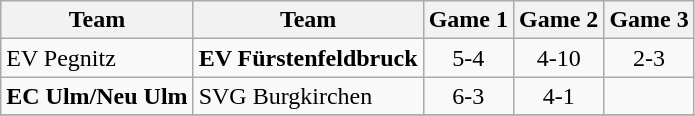<table class="wikitable">
<tr>
<th>Team</th>
<th>Team</th>
<th>Game 1</th>
<th>Game 2</th>
<th>Game 3</th>
</tr>
<tr>
<td>EV Pegnitz</td>
<td><strong>EV Fürstenfeldbruck</strong></td>
<td align="center">5-4</td>
<td align="center">4-10</td>
<td align="center">2-3</td>
</tr>
<tr>
<td><strong>EC Ulm/Neu Ulm</strong></td>
<td>SVG Burgkirchen</td>
<td align="center">6-3</td>
<td align="center">4-1</td>
<td align="center"></td>
</tr>
<tr>
</tr>
</table>
